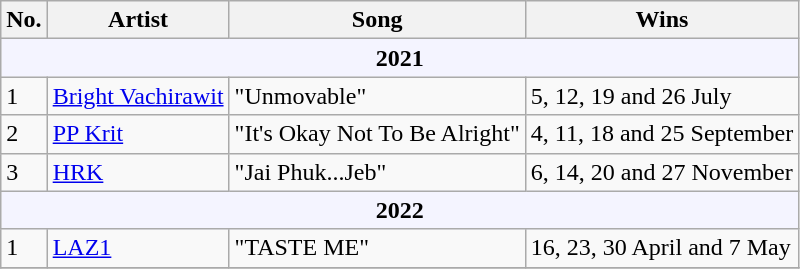<table class="wikitable">
<tr>
<th>No.</th>
<th>Artist</th>
<th>Song</th>
<th>Wins</th>
</tr>
<tr>
<td colspan="4"  style="text-align:center; background:#f4f4ff;"><strong>2021</strong></td>
</tr>
<tr>
<td>1</td>
<td><a href='#'>Bright Vachirawit</a></td>
<td>"Unmovable"</td>
<td>5, 12, 19 and 26 July</td>
</tr>
<tr>
<td>2</td>
<td><a href='#'>PP Krit</a></td>
<td>"It's Okay Not To Be Alright"</td>
<td>4, 11, 18 and 25 September</td>
</tr>
<tr>
<td>3</td>
<td><a href='#'>HRK</a> </td>
<td>"Jai Phuk...Jeb"</td>
<td>6, 14, 20 and 27 November</td>
</tr>
<tr>
<td colspan="4"  style="text-align:center; background:#f4f4ff;"><strong>2022</strong></td>
</tr>
<tr>
<td>1</td>
<td><a href='#'>LAZ1</a></td>
<td>"TASTE ME"</td>
<td>16, 23, 30 April and 7 May</td>
</tr>
<tr>
</tr>
</table>
